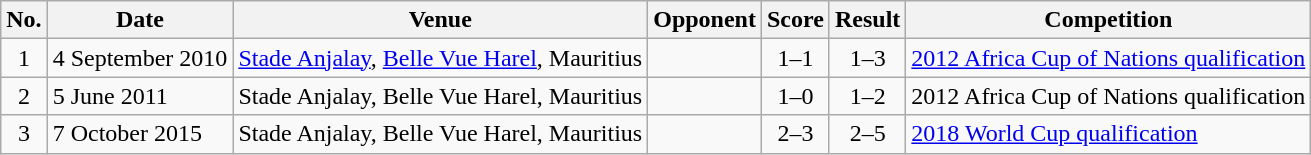<table class="wikitable sortable">
<tr>
<th scope="col">No.</th>
<th scope="col">Date</th>
<th scope="col">Venue</th>
<th scope="col">Opponent</th>
<th scope="col">Score</th>
<th scope="col">Result</th>
<th scope="col">Competition</th>
</tr>
<tr>
<td align="center">1</td>
<td>4 September 2010</td>
<td><a href='#'>Stade Anjalay</a>, <a href='#'>Belle Vue Harel</a>, Mauritius</td>
<td></td>
<td align="center">1–1</td>
<td align="center">1–3</td>
<td><a href='#'>2012 Africa Cup of Nations qualification</a></td>
</tr>
<tr>
<td align="center">2</td>
<td>5 June 2011</td>
<td>Stade Anjalay, Belle Vue Harel, Mauritius</td>
<td></td>
<td align="center">1–0</td>
<td align="center">1–2</td>
<td>2012 Africa Cup of Nations qualification</td>
</tr>
<tr>
<td align="center">3</td>
<td>7 October 2015</td>
<td>Stade Anjalay, Belle Vue Harel, Mauritius</td>
<td></td>
<td align="center">2–3</td>
<td align="center">2–5</td>
<td><a href='#'>2018 World Cup qualification</a></td>
</tr>
</table>
